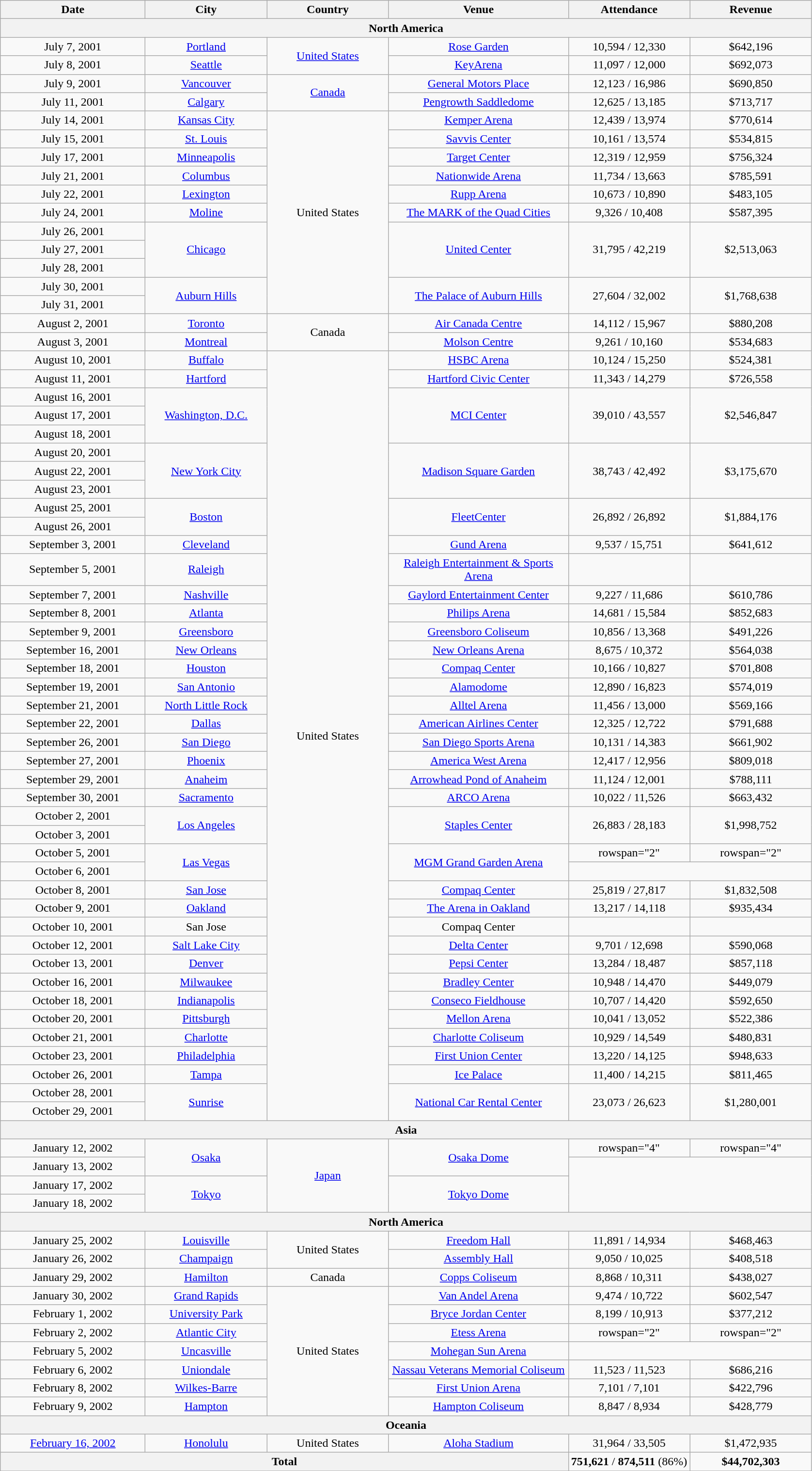<table class="wikitable" style="text-align:center;">
<tr>
<th scope="col" style="width:12em;">Date</th>
<th scope="col" style="width:10em;">City</th>
<th scope="col" style="width:10em;">Country</th>
<th scope="col" style="width:15em;">Venue</th>
<th scope="col" style="width:10em;">Attendance</th>
<th scope="col" style="width:10em;">Revenue</th>
</tr>
<tr>
<th colspan="6">North America</th>
</tr>
<tr>
<td>July 7, 2001</td>
<td><a href='#'>Portland</a></td>
<td rowspan="2"><a href='#'>United States</a></td>
<td><a href='#'>Rose Garden</a></td>
<td>10,594 / 12,330</td>
<td>$642,196</td>
</tr>
<tr>
<td>July 8, 2001</td>
<td><a href='#'>Seattle</a></td>
<td><a href='#'>KeyArena</a></td>
<td>11,097 / 12,000</td>
<td>$692,073</td>
</tr>
<tr>
<td>July 9, 2001</td>
<td><a href='#'>Vancouver</a></td>
<td rowspan="2"><a href='#'>Canada</a></td>
<td><a href='#'>General Motors Place</a></td>
<td>12,123 / 16,986</td>
<td>$690,850</td>
</tr>
<tr>
<td>July 11, 2001</td>
<td><a href='#'>Calgary</a></td>
<td><a href='#'>Pengrowth Saddledome</a></td>
<td>12,625 / 13,185</td>
<td>$713,717</td>
</tr>
<tr>
<td>July 14, 2001</td>
<td><a href='#'>Kansas City</a></td>
<td rowspan="11">United States</td>
<td><a href='#'>Kemper Arena</a></td>
<td>12,439 / 13,974</td>
<td>$770,614</td>
</tr>
<tr>
<td>July 15, 2001</td>
<td><a href='#'>St. Louis</a></td>
<td><a href='#'>Savvis Center</a></td>
<td>10,161 / 13,574</td>
<td>$534,815</td>
</tr>
<tr>
<td>July 17, 2001</td>
<td><a href='#'>Minneapolis</a></td>
<td><a href='#'>Target Center</a></td>
<td>12,319 / 12,959</td>
<td>$756,324</td>
</tr>
<tr>
<td>July 21, 2001</td>
<td><a href='#'>Columbus</a></td>
<td><a href='#'>Nationwide Arena</a></td>
<td>11,734 / 13,663</td>
<td>$785,591</td>
</tr>
<tr>
<td>July 22, 2001</td>
<td><a href='#'>Lexington</a></td>
<td><a href='#'>Rupp Arena</a></td>
<td>10,673 / 10,890</td>
<td>$483,105</td>
</tr>
<tr>
<td>July 24, 2001</td>
<td><a href='#'>Moline</a></td>
<td><a href='#'>The MARK of the Quad Cities</a></td>
<td>9,326 / 10,408</td>
<td>$587,395</td>
</tr>
<tr>
<td>July 26, 2001</td>
<td rowspan="3"><a href='#'>Chicago</a></td>
<td rowspan="3"><a href='#'>United Center</a></td>
<td rowspan="3">31,795 / 42,219</td>
<td rowspan="3">$2,513,063</td>
</tr>
<tr>
<td>July 27, 2001</td>
</tr>
<tr>
<td>July 28, 2001</td>
</tr>
<tr>
<td>July 30, 2001</td>
<td rowspan="2"><a href='#'>Auburn Hills</a></td>
<td rowspan="2"><a href='#'>The Palace of Auburn Hills</a></td>
<td rowspan="2">27,604 / 32,002</td>
<td rowspan="2">$1,768,638</td>
</tr>
<tr>
<td>July 31, 2001</td>
</tr>
<tr>
<td>August 2, 2001</td>
<td><a href='#'>Toronto</a></td>
<td rowspan="2">Canada</td>
<td><a href='#'>Air Canada Centre</a></td>
<td>14,112 / 15,967</td>
<td>$880,208</td>
</tr>
<tr>
<td>August 3, 2001</td>
<td><a href='#'>Montreal</a></td>
<td><a href='#'>Molson Centre</a></td>
<td>9,261 / 10,160</td>
<td>$534,683</td>
</tr>
<tr>
<td>August 10, 2001</td>
<td><a href='#'>Buffalo</a></td>
<td rowspan="41">United States</td>
<td><a href='#'>HSBC Arena</a></td>
<td>10,124 / 15,250</td>
<td>$524,381</td>
</tr>
<tr>
<td>August 11, 2001</td>
<td><a href='#'>Hartford</a></td>
<td><a href='#'>Hartford Civic Center</a></td>
<td>11,343 / 14,279</td>
<td>$726,558</td>
</tr>
<tr>
<td>August 16, 2001</td>
<td rowspan="3"><a href='#'>Washington, D.C.</a></td>
<td rowspan="3"><a href='#'>MCI Center</a></td>
<td rowspan="3">39,010 / 43,557</td>
<td rowspan="3">$2,546,847</td>
</tr>
<tr>
<td>August 17, 2001</td>
</tr>
<tr>
<td>August 18, 2001</td>
</tr>
<tr>
<td>August 20, 2001</td>
<td rowspan="3"><a href='#'>New York City</a></td>
<td rowspan="3"><a href='#'>Madison Square Garden</a></td>
<td rowspan="3">38,743 / 42,492</td>
<td rowspan="3">$3,175,670</td>
</tr>
<tr>
<td>August 22, 2001</td>
</tr>
<tr>
<td>August 23, 2001</td>
</tr>
<tr>
<td>August 25, 2001</td>
<td rowspan="2"><a href='#'>Boston</a></td>
<td rowspan="2"><a href='#'>FleetCenter</a></td>
<td rowspan="2">26,892 / 26,892</td>
<td rowspan="2">$1,884,176</td>
</tr>
<tr>
<td>August 26, 2001</td>
</tr>
<tr>
<td>September 3, 2001</td>
<td><a href='#'>Cleveland</a></td>
<td><a href='#'>Gund Arena</a></td>
<td>9,537 / 15,751</td>
<td>$641,612</td>
</tr>
<tr>
<td>September 5, 2001</td>
<td><a href='#'>Raleigh</a></td>
<td><a href='#'>Raleigh Entertainment & Sports Arena</a></td>
<td></td>
<td></td>
</tr>
<tr>
<td>September 7, 2001</td>
<td><a href='#'>Nashville</a></td>
<td><a href='#'>Gaylord Entertainment Center</a></td>
<td>9,227 / 11,686</td>
<td>$610,786</td>
</tr>
<tr>
<td>September 8, 2001</td>
<td><a href='#'>Atlanta</a></td>
<td><a href='#'>Philips Arena</a></td>
<td>14,681 / 15,584</td>
<td>$852,683</td>
</tr>
<tr>
<td>September 9, 2001</td>
<td><a href='#'>Greensboro</a></td>
<td><a href='#'>Greensboro Coliseum</a></td>
<td>10,856 / 13,368</td>
<td>$491,226</td>
</tr>
<tr>
<td>September 16, 2001</td>
<td><a href='#'>New Orleans</a></td>
<td><a href='#'>New Orleans Arena</a></td>
<td>8,675 / 10,372</td>
<td>$564,038</td>
</tr>
<tr>
<td>September 18, 2001</td>
<td><a href='#'>Houston</a></td>
<td><a href='#'>Compaq Center</a></td>
<td>10,166 / 10,827</td>
<td>$701,808</td>
</tr>
<tr>
<td>September 19, 2001</td>
<td><a href='#'>San Antonio</a></td>
<td><a href='#'>Alamodome</a></td>
<td>12,890 / 16,823</td>
<td>$574,019</td>
</tr>
<tr>
<td>September 21, 2001</td>
<td><a href='#'>North Little Rock</a></td>
<td><a href='#'>Alltel Arena</a></td>
<td>11,456 / 13,000</td>
<td>$569,166</td>
</tr>
<tr>
<td>September 22, 2001</td>
<td><a href='#'>Dallas</a></td>
<td><a href='#'>American Airlines Center</a></td>
<td>12,325 / 12,722</td>
<td>$791,688</td>
</tr>
<tr>
<td>September 26, 2001</td>
<td><a href='#'>San Diego</a></td>
<td><a href='#'>San Diego Sports Arena</a></td>
<td>10,131 / 14,383</td>
<td>$661,902</td>
</tr>
<tr>
<td>September 27, 2001</td>
<td><a href='#'>Phoenix</a></td>
<td><a href='#'>America West Arena</a></td>
<td>12,417 / 12,956</td>
<td>$809,018</td>
</tr>
<tr>
<td>September 29, 2001</td>
<td><a href='#'>Anaheim</a></td>
<td><a href='#'>Arrowhead Pond of Anaheim</a></td>
<td>11,124 / 12,001</td>
<td>$788,111</td>
</tr>
<tr>
<td>September 30, 2001</td>
<td><a href='#'>Sacramento</a></td>
<td><a href='#'>ARCO Arena</a></td>
<td>10,022 / 11,526</td>
<td>$663,432</td>
</tr>
<tr>
<td>October 2, 2001</td>
<td rowspan="2"><a href='#'>Los Angeles</a></td>
<td rowspan="2"><a href='#'>Staples Center</a></td>
<td rowspan="2">26,883 / 28,183</td>
<td rowspan="2">$1,998,752</td>
</tr>
<tr>
<td>October 3, 2001</td>
</tr>
<tr>
<td>October 5, 2001</td>
<td rowspan="2"><a href='#'>Las Vegas</a></td>
<td rowspan="2"><a href='#'>MGM Grand Garden Arena</a></td>
<td>rowspan="2" </td>
<td>rowspan="2" </td>
</tr>
<tr>
<td>October 6, 2001</td>
</tr>
<tr>
<td>October 8, 2001</td>
<td><a href='#'>San Jose</a></td>
<td><a href='#'>Compaq Center</a></td>
<td>25,819 / 27,817</td>
<td>$1,832,508</td>
</tr>
<tr>
<td>October 9, 2001</td>
<td><a href='#'>Oakland</a></td>
<td><a href='#'>The Arena in Oakland</a></td>
<td>13,217 / 14,118</td>
<td>$935,434</td>
</tr>
<tr>
<td>October 10, 2001</td>
<td>San Jose</td>
<td>Compaq Center</td>
<td></td>
<td></td>
</tr>
<tr>
<td>October 12, 2001</td>
<td><a href='#'>Salt Lake City</a></td>
<td><a href='#'>Delta Center</a></td>
<td>9,701 / 12,698</td>
<td>$590,068</td>
</tr>
<tr>
<td>October 13, 2001</td>
<td><a href='#'>Denver</a></td>
<td><a href='#'>Pepsi Center</a></td>
<td>13,284 / 18,487</td>
<td>$857,118</td>
</tr>
<tr>
<td>October 16, 2001</td>
<td><a href='#'>Milwaukee</a></td>
<td><a href='#'>Bradley Center</a></td>
<td>10,948 / 14,470</td>
<td>$449,079</td>
</tr>
<tr>
<td>October 18, 2001</td>
<td><a href='#'>Indianapolis</a></td>
<td><a href='#'>Conseco Fieldhouse</a></td>
<td>10,707 / 14,420</td>
<td>$592,650</td>
</tr>
<tr>
<td>October 20, 2001</td>
<td><a href='#'>Pittsburgh</a></td>
<td><a href='#'>Mellon Arena</a></td>
<td>10,041 / 13,052</td>
<td>$522,386</td>
</tr>
<tr>
<td>October 21, 2001</td>
<td><a href='#'>Charlotte</a></td>
<td><a href='#'>Charlotte Coliseum</a></td>
<td>10,929 / 14,549</td>
<td>$480,831</td>
</tr>
<tr>
<td>October 23, 2001</td>
<td><a href='#'>Philadelphia</a></td>
<td><a href='#'>First Union Center</a></td>
<td>13,220 / 14,125</td>
<td>$948,633</td>
</tr>
<tr>
<td>October 26, 2001</td>
<td><a href='#'>Tampa</a></td>
<td><a href='#'>Ice Palace</a></td>
<td>11,400 / 14,215</td>
<td>$811,465</td>
</tr>
<tr>
<td>October 28, 2001</td>
<td rowspan="2"><a href='#'>Sunrise</a></td>
<td rowspan="2"><a href='#'>National Car Rental Center</a></td>
<td rowspan="2">23,073 / 26,623</td>
<td rowspan="2">$1,280,001</td>
</tr>
<tr>
<td>October 29, 2001</td>
</tr>
<tr>
<th colspan="6">Asia</th>
</tr>
<tr>
<td>January 12, 2002</td>
<td rowspan="2"><a href='#'>Osaka</a></td>
<td rowspan="4"><a href='#'>Japan</a></td>
<td rowspan="2"><a href='#'>Osaka Dome</a></td>
<td>rowspan="4" </td>
<td>rowspan="4" </td>
</tr>
<tr>
<td>January 13, 2002</td>
</tr>
<tr>
<td>January 17, 2002</td>
<td rowspan="2"><a href='#'>Tokyo</a></td>
<td rowspan="2"><a href='#'>Tokyo Dome</a></td>
</tr>
<tr>
<td>January 18, 2002</td>
</tr>
<tr>
<th colspan="6">North America</th>
</tr>
<tr>
<td>January 25, 2002</td>
<td><a href='#'>Louisville</a></td>
<td rowspan="2">United States</td>
<td><a href='#'>Freedom Hall</a></td>
<td>11,891 / 14,934</td>
<td>$468,463</td>
</tr>
<tr>
<td>January 26, 2002</td>
<td><a href='#'>Champaign</a></td>
<td><a href='#'>Assembly Hall</a></td>
<td>9,050 / 10,025</td>
<td>$408,518</td>
</tr>
<tr>
<td>January 29, 2002</td>
<td><a href='#'>Hamilton</a></td>
<td>Canada</td>
<td><a href='#'>Copps Coliseum</a></td>
<td>8,868 / 10,311</td>
<td>$438,027</td>
</tr>
<tr>
<td>January 30, 2002</td>
<td><a href='#'>Grand Rapids</a></td>
<td rowspan="7">United States</td>
<td><a href='#'>Van Andel Arena</a></td>
<td>9,474 / 10,722</td>
<td>$602,547</td>
</tr>
<tr>
<td>February 1, 2002</td>
<td><a href='#'>University Park</a></td>
<td><a href='#'>Bryce Jordan Center</a></td>
<td>8,199 / 10,913</td>
<td>$377,212</td>
</tr>
<tr>
<td>February 2, 2002</td>
<td><a href='#'>Atlantic City</a></td>
<td><a href='#'>Etess Arena</a></td>
<td>rowspan="2" </td>
<td>rowspan="2" </td>
</tr>
<tr>
<td>February 5, 2002</td>
<td><a href='#'>Uncasville</a></td>
<td><a href='#'>Mohegan Sun Arena</a></td>
</tr>
<tr>
<td>February 6, 2002</td>
<td><a href='#'>Uniondale</a></td>
<td><a href='#'>Nassau Veterans Memorial Coliseum</a></td>
<td>11,523 / 11,523</td>
<td>$686,216</td>
</tr>
<tr>
<td>February 8, 2002</td>
<td><a href='#'>Wilkes-Barre</a></td>
<td><a href='#'>First Union Arena</a></td>
<td>7,101 / 7,101</td>
<td>$422,796</td>
</tr>
<tr>
<td>February 9, 2002</td>
<td><a href='#'>Hampton</a></td>
<td><a href='#'>Hampton Coliseum</a></td>
<td>8,847 / 8,934</td>
<td>$428,779</td>
</tr>
<tr>
<th colspan="6">Oceania</th>
</tr>
<tr>
<td><a href='#'>February 16, 2002</a></td>
<td><a href='#'>Honolulu</a></td>
<td>United States</td>
<td><a href='#'>Aloha Stadium</a></td>
<td>31,964 / 33,505</td>
<td>$1,472,935</td>
</tr>
<tr>
<th colspan="4">Total</th>
<td><strong>751,621</strong> / <strong>874,511</strong> (86%)</td>
<td><strong>$44,702,303</strong></td>
</tr>
<tr>
</tr>
</table>
